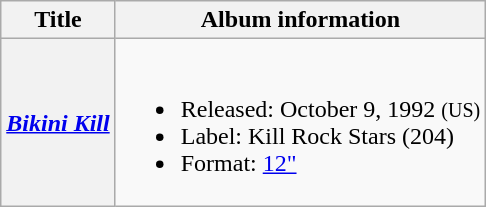<table class="wikitable plainrowheaders" style="text-align:left">
<tr>
<th scope="col">Title</th>
<th scope="col">Album information</th>
</tr>
<tr>
<th scope="row"><em><a href='#'>Bikini Kill</a></em></th>
<td><br><ul><li>Released: October 9, 1992 <small>(US)</small></li><li>Label: Kill Rock Stars (204)</li><li>Format: <a href='#'>12"</a></li></ul></td>
</tr>
</table>
